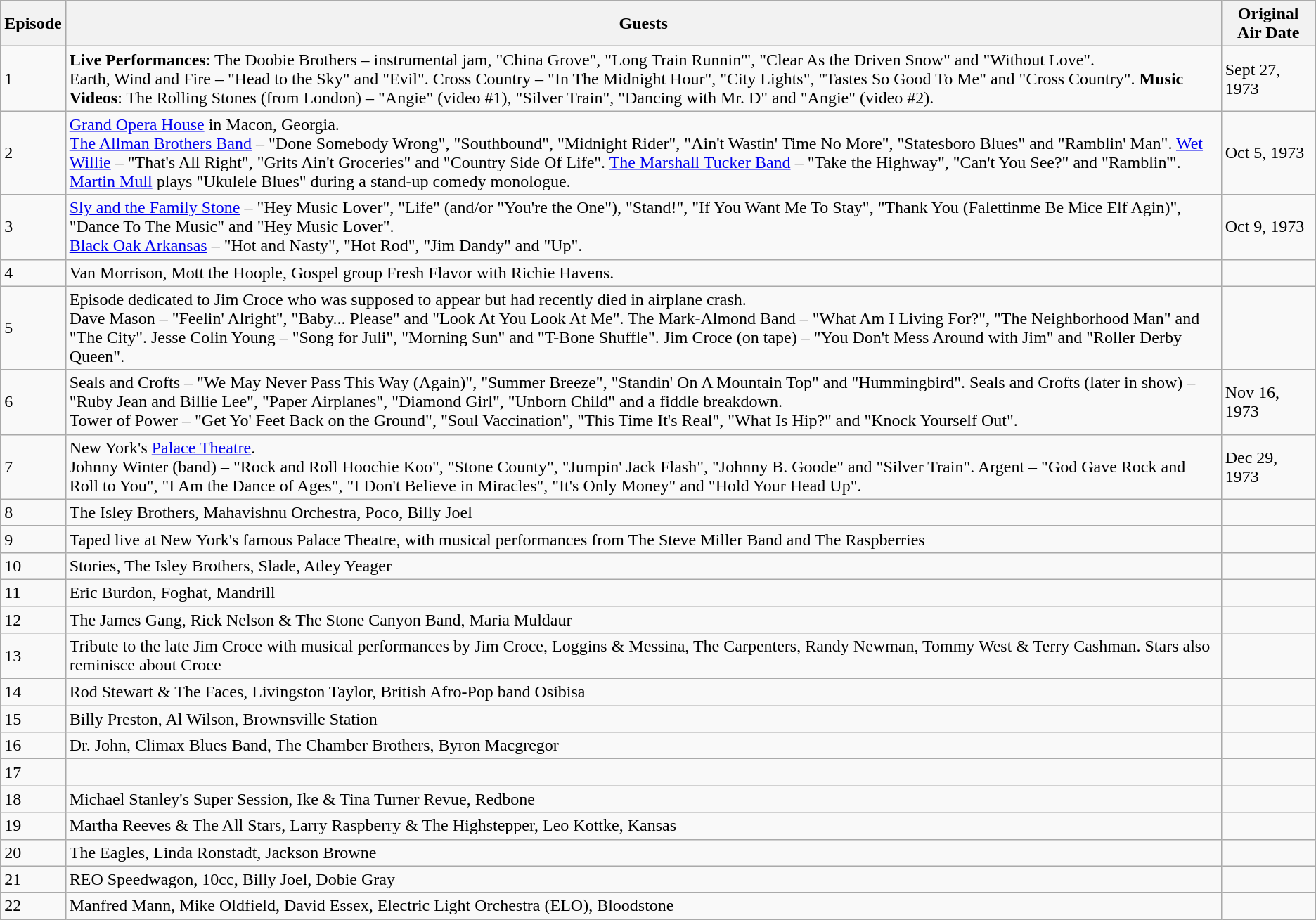<table class="wikitable">
<tr>
<th>Episode</th>
<th>Guests</th>
<th>Original Air Date</th>
</tr>
<tr>
<td>1</td>
<td><strong>Live Performances</strong>: The Doobie Brothers – instrumental jam, "China Grove", "Long Train Runnin'", "Clear As the Driven Snow" and "Without Love".<br>Earth, Wind and Fire – "Head to the Sky" and "Evil".
Cross Country – "In The Midnight Hour", "City Lights", "Tastes So Good To Me" and "Cross Country".
<strong>Music Videos</strong>: The Rolling Stones (from London) – "Angie" (video #1), "Silver Train", "Dancing with Mr. D" and "Angie" (video #2).</td>
<td>Sept 27, 1973</td>
</tr>
<tr>
<td>2</td>
<td><a href='#'>Grand Opera House</a> in Macon, Georgia.<br><a href='#'>The Allman Brothers Band</a> – "Done Somebody Wrong", "Southbound", "Midnight Rider", "Ain't Wastin' Time No More", "Statesboro Blues" and "Ramblin' Man".
<a href='#'>Wet Willie</a> – "That's All Right", "Grits Ain't Groceries" and "Country Side Of Life".
<a href='#'>The Marshall Tucker Band</a> – "Take the Highway", "Can't You See?" and "Ramblin'".
<a href='#'>Martin Mull</a> plays "Ukulele Blues" during a stand-up comedy monologue.</td>
<td>Oct 5, 1973</td>
</tr>
<tr>
<td>3</td>
<td><a href='#'>Sly and the Family Stone</a> – "Hey Music Lover", "Life" (and/or "You're the One"), "Stand!", "If You Want Me To Stay", "Thank You (Falettinme Be Mice Elf Agin)", "Dance To The Music" and "Hey Music Lover".<br><a href='#'>Black Oak Arkansas</a> – "Hot and Nasty", "Hot Rod", "Jim Dandy" and "Up".</td>
<td>Oct 9, 1973</td>
</tr>
<tr>
<td>4</td>
<td>Van Morrison, Mott the Hoople, Gospel group Fresh Flavor with Richie Havens.</td>
<td></td>
</tr>
<tr>
<td>5</td>
<td>Episode dedicated to Jim Croce who was supposed to appear but had recently died in airplane crash.<br>Dave Mason – "Feelin' Alright", "Baby... Please" and "Look At You Look At Me".
The Mark-Almond Band – "What Am I Living For?", "The Neighborhood Man" and "The City".
Jesse Colin Young – "Song for Juli", "Morning Sun" and "T-Bone Shuffle".
Jim Croce (on tape) – "You Don't Mess Around with Jim" and "Roller Derby Queen".</td>
<td></td>
</tr>
<tr>
<td>6</td>
<td>Seals and Crofts – "We May Never Pass This Way (Again)", "Summer Breeze", "Standin' On A Mountain Top" and "Hummingbird". Seals and Crofts (later in show) – "Ruby Jean and Billie Lee", "Paper Airplanes", "Diamond Girl", "Unborn Child" and a fiddle breakdown.<br>Tower of Power – "Get Yo' Feet Back on the Ground", "Soul Vaccination", "This Time It's Real", "What Is Hip?" and "Knock Yourself Out".</td>
<td>Nov 16, 1973</td>
</tr>
<tr>
<td>7</td>
<td>New York's <a href='#'>Palace Theatre</a>.<br>Johnny Winter (band) – "Rock and Roll Hoochie Koo", "Stone County", "Jumpin' Jack Flash", "Johnny B. Goode" and "Silver Train".
Argent – "God Gave Rock and Roll to You", "I Am the Dance of Ages", "I Don't Believe in Miracles", "It's Only Money" and "Hold Your Head Up".</td>
<td>Dec 29, 1973</td>
</tr>
<tr>
<td>8</td>
<td>The Isley Brothers, Mahavishnu Orchestra, Poco, Billy Joel</td>
<td></td>
</tr>
<tr>
<td>9</td>
<td>Taped live at New York's famous Palace Theatre, with musical performances from The Steve Miller Band and The Raspberries</td>
<td></td>
</tr>
<tr>
<td>10</td>
<td>Stories, The Isley Brothers, Slade, Atley Yeager</td>
<td></td>
</tr>
<tr>
<td>11</td>
<td>Eric Burdon, Foghat, Mandrill</td>
<td></td>
</tr>
<tr>
<td>12</td>
<td>The James Gang, Rick Nelson & The Stone Canyon Band, Maria Muldaur</td>
<td></td>
</tr>
<tr>
<td>13</td>
<td>Tribute to the late Jim Croce with musical performances by Jim Croce, Loggins & Messina, The Carpenters, Randy Newman, Tommy West & Terry Cashman. Stars also reminisce about Croce</td>
<td></td>
</tr>
<tr>
<td>14</td>
<td>Rod Stewart & The Faces, Livingston Taylor, British Afro-Pop band Osibisa</td>
<td></td>
</tr>
<tr>
<td>15</td>
<td>Billy Preston, Al Wilson, Brownsville Station</td>
<td></td>
</tr>
<tr>
<td>16</td>
<td>Dr. John, Climax Blues Band, The Chamber Brothers, Byron Macgregor</td>
<td></td>
</tr>
<tr>
<td>17</td>
<td></td>
<td></td>
</tr>
<tr>
<td>18</td>
<td>Michael Stanley's Super Session, Ike & Tina Turner Revue, Redbone</td>
<td></td>
</tr>
<tr>
<td>19</td>
<td>Martha Reeves & The All Stars, Larry Raspberry & The Highstepper, Leo Kottke, Kansas</td>
<td></td>
</tr>
<tr>
<td>20</td>
<td>The Eagles, Linda Ronstadt, Jackson Browne</td>
<td></td>
</tr>
<tr>
<td>21</td>
<td>REO Speedwagon, 10cc, Billy Joel, Dobie Gray</td>
<td></td>
</tr>
<tr>
<td>22</td>
<td>Manfred Mann, Mike Oldfield, David Essex, Electric Light Orchestra (ELO), Bloodstone</td>
<td></td>
</tr>
</table>
